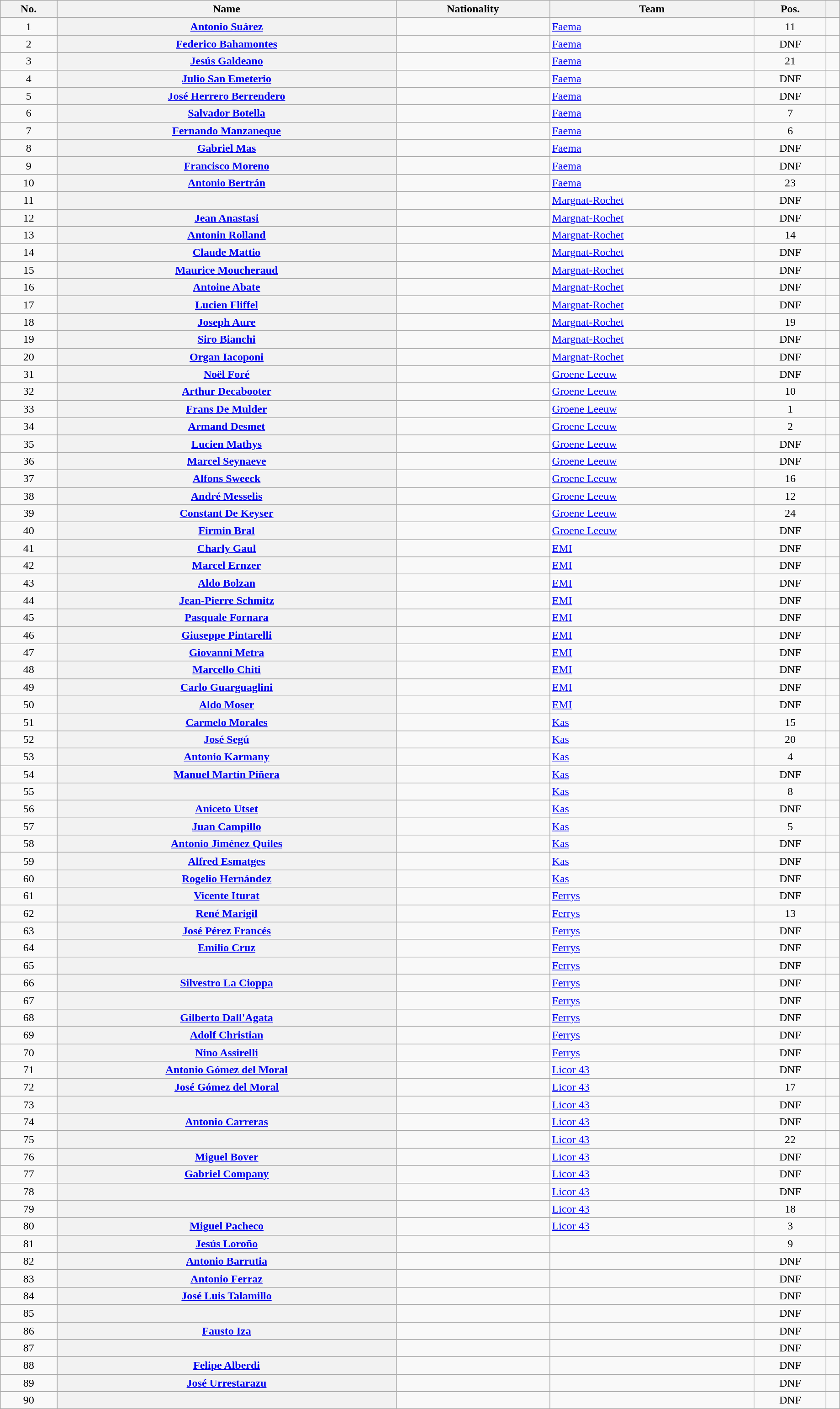<table class="wikitable plainrowheaders sortable" style="width:97%">
<tr>
<th scope="col">No.</th>
<th scope="col">Name</th>
<th scope="col">Nationality</th>
<th scope="col">Team</th>
<th scope="col" data-sort-type="number">Pos.</th>
<th scope="col" class="unsortable"></th>
</tr>
<tr>
<td style="text-align:center;">1</td>
<th scope="row"><a href='#'>Antonio Suárez</a></th>
<td></td>
<td><a href='#'>Faema</a></td>
<td style="text-align:center;">11</td>
<td style="text-align:center;"></td>
</tr>
<tr>
<td style="text-align:center;">2</td>
<th scope="row"><a href='#'>Federico Bahamontes</a></th>
<td></td>
<td><a href='#'>Faema</a></td>
<td style="text-align:center;" data-sort-value="25">DNF</td>
<td style="text-align:center;"></td>
</tr>
<tr>
<td style="text-align:center;">3</td>
<th scope="row"><a href='#'>Jesús Galdeano</a></th>
<td></td>
<td><a href='#'>Faema</a></td>
<td style="text-align:center;">21</td>
<td style="text-align:center;"></td>
</tr>
<tr>
<td style="text-align:center;">4</td>
<th scope="row"><a href='#'>Julio San Emeterio</a></th>
<td></td>
<td><a href='#'>Faema</a></td>
<td style="text-align:center;" data-sort-value="25">DNF</td>
<td style="text-align:center;"></td>
</tr>
<tr>
<td style="text-align:center;">5</td>
<th scope="row"><a href='#'>José Herrero Berrendero</a></th>
<td></td>
<td><a href='#'>Faema</a></td>
<td style="text-align:center;" data-sort-value="25">DNF</td>
<td style="text-align:center;"></td>
</tr>
<tr>
<td style="text-align:center;">6</td>
<th scope="row"><a href='#'>Salvador Botella</a></th>
<td></td>
<td><a href='#'>Faema</a></td>
<td style="text-align:center;">7</td>
<td style="text-align:center;"></td>
</tr>
<tr>
<td style="text-align:center;">7</td>
<th scope="row"><a href='#'>Fernando Manzaneque</a></th>
<td></td>
<td><a href='#'>Faema</a></td>
<td style="text-align:center;">6</td>
<td style="text-align:center;"></td>
</tr>
<tr>
<td style="text-align:center;">8</td>
<th scope="row"><a href='#'>Gabriel Mas</a></th>
<td></td>
<td><a href='#'>Faema</a></td>
<td style="text-align:center;" data-sort-value="25">DNF</td>
<td style="text-align:center;"></td>
</tr>
<tr>
<td style="text-align:center;">9</td>
<th scope="row"><a href='#'>Francisco Moreno</a></th>
<td></td>
<td><a href='#'>Faema</a></td>
<td style="text-align:center;" data-sort-value="25">DNF</td>
<td style="text-align:center;"></td>
</tr>
<tr>
<td style="text-align:center;">10</td>
<th scope="row"><a href='#'>Antonio Bertrán</a></th>
<td></td>
<td><a href='#'>Faema</a></td>
<td style="text-align:center;">23</td>
<td style="text-align:center;"></td>
</tr>
<tr>
<td style="text-align:center;">11</td>
<th scope="row"></th>
<td></td>
<td><a href='#'>Margnat-Rochet</a></td>
<td style="text-align:center;" data-sort-value="25">DNF</td>
<td style="text-align:center;"></td>
</tr>
<tr>
<td style="text-align:center;">12</td>
<th scope="row"><a href='#'>Jean Anastasi</a></th>
<td></td>
<td><a href='#'>Margnat-Rochet</a></td>
<td style="text-align:center;" data-sort-value="25">DNF</td>
<td style="text-align:center;"></td>
</tr>
<tr>
<td style="text-align:center;">13</td>
<th scope="row"><a href='#'>Antonin Rolland</a></th>
<td></td>
<td><a href='#'>Margnat-Rochet</a></td>
<td style="text-align:center;">14</td>
<td style="text-align:center;"></td>
</tr>
<tr>
<td style="text-align:center;">14</td>
<th scope="row"><a href='#'>Claude Mattio</a></th>
<td></td>
<td><a href='#'>Margnat-Rochet</a></td>
<td style="text-align:center;" data-sort-value="25">DNF</td>
<td style="text-align:center;"></td>
</tr>
<tr>
<td style="text-align:center;">15</td>
<th scope="row"><a href='#'>Maurice Moucheraud</a></th>
<td></td>
<td><a href='#'>Margnat-Rochet</a></td>
<td style="text-align:center;" data-sort-value="25">DNF</td>
<td style="text-align:center;"></td>
</tr>
<tr>
<td style="text-align:center;">16</td>
<th scope="row"><a href='#'>Antoine Abate</a></th>
<td></td>
<td><a href='#'>Margnat-Rochet</a></td>
<td style="text-align:center;" data-sort-value="25">DNF</td>
<td style="text-align:center;"></td>
</tr>
<tr>
<td style="text-align:center;">17</td>
<th scope="row"><a href='#'>Lucien Fliffel</a></th>
<td></td>
<td><a href='#'>Margnat-Rochet</a></td>
<td style="text-align:center;" data-sort-value="25">DNF</td>
<td style="text-align:center;"></td>
</tr>
<tr>
<td style="text-align:center;">18</td>
<th scope="row"><a href='#'>Joseph Aure</a></th>
<td></td>
<td><a href='#'>Margnat-Rochet</a></td>
<td style="text-align:center;">19</td>
<td style="text-align:center;"></td>
</tr>
<tr>
<td style="text-align:center;">19</td>
<th scope="row"><a href='#'>Siro Bianchi</a></th>
<td></td>
<td><a href='#'>Margnat-Rochet</a></td>
<td style="text-align:center;" data-sort-value="25">DNF</td>
<td style="text-align:center;"></td>
</tr>
<tr>
<td style="text-align:center;">20</td>
<th scope="row"><a href='#'>Organ Iacoponi</a></th>
<td></td>
<td><a href='#'>Margnat-Rochet</a></td>
<td style="text-align:center;" data-sort-value="25">DNF</td>
<td style="text-align:center;"></td>
</tr>
<tr>
<td style="text-align:center;">31</td>
<th scope="row"><a href='#'>Noël Foré</a></th>
<td></td>
<td><a href='#'>Groene Leeuw</a></td>
<td style="text-align:center;" data-sort-value="25">DNF</td>
<td style="text-align:center;"></td>
</tr>
<tr>
<td style="text-align:center;">32</td>
<th scope="row"><a href='#'>Arthur Decabooter</a></th>
<td></td>
<td><a href='#'>Groene Leeuw</a></td>
<td style="text-align:center;">10</td>
<td style="text-align:center;"></td>
</tr>
<tr>
<td style="text-align:center;">33</td>
<th scope="row"><a href='#'>Frans De Mulder</a></th>
<td></td>
<td><a href='#'>Groene Leeuw</a></td>
<td style="text-align:center;">1</td>
<td style="text-align:center;"></td>
</tr>
<tr>
<td style="text-align:center;">34</td>
<th scope="row"><a href='#'>Armand Desmet</a></th>
<td></td>
<td><a href='#'>Groene Leeuw</a></td>
<td style="text-align:center;">2</td>
<td style="text-align:center;"></td>
</tr>
<tr>
<td style="text-align:center;">35</td>
<th scope="row"><a href='#'>Lucien Mathys</a></th>
<td></td>
<td><a href='#'>Groene Leeuw</a></td>
<td style="text-align:center;" data-sort-value="25">DNF</td>
<td style="text-align:center;"></td>
</tr>
<tr>
<td style="text-align:center;">36</td>
<th scope="row"><a href='#'>Marcel Seynaeve</a></th>
<td></td>
<td><a href='#'>Groene Leeuw</a></td>
<td style="text-align:center;" data-sort-value="25">DNF</td>
<td style="text-align:center;"></td>
</tr>
<tr>
<td style="text-align:center;">37</td>
<th scope="row"><a href='#'>Alfons Sweeck</a></th>
<td></td>
<td><a href='#'>Groene Leeuw</a></td>
<td style="text-align:center;">16</td>
<td style="text-align:center;"></td>
</tr>
<tr>
<td style="text-align:center;">38</td>
<th scope="row"><a href='#'>André Messelis</a></th>
<td></td>
<td><a href='#'>Groene Leeuw</a></td>
<td style="text-align:center;">12</td>
<td style="text-align:center;"></td>
</tr>
<tr>
<td style="text-align:center;">39</td>
<th scope="row"><a href='#'>Constant De Keyser</a></th>
<td></td>
<td><a href='#'>Groene Leeuw</a></td>
<td style="text-align:center;">24</td>
<td style="text-align:center;"></td>
</tr>
<tr>
<td style="text-align:center;">40</td>
<th scope="row"><a href='#'>Firmin Bral</a></th>
<td></td>
<td><a href='#'>Groene Leeuw</a></td>
<td style="text-align:center;" data-sort-value="25">DNF</td>
<td style="text-align:center;"></td>
</tr>
<tr>
<td style="text-align:center;">41</td>
<th scope="row"><a href='#'>Charly Gaul</a></th>
<td></td>
<td><a href='#'>EMI</a></td>
<td style="text-align:center;" data-sort-value="25">DNF</td>
<td style="text-align:center;"></td>
</tr>
<tr>
<td style="text-align:center;">42</td>
<th scope="row"><a href='#'>Marcel Ernzer</a></th>
<td></td>
<td><a href='#'>EMI</a></td>
<td style="text-align:center;" data-sort-value="25">DNF</td>
<td style="text-align:center;"></td>
</tr>
<tr>
<td style="text-align:center;">43</td>
<th scope="row"><a href='#'>Aldo Bolzan</a></th>
<td></td>
<td><a href='#'>EMI</a></td>
<td style="text-align:center;" data-sort-value="25">DNF</td>
<td style="text-align:center;"></td>
</tr>
<tr>
<td style="text-align:center;">44</td>
<th scope="row"><a href='#'>Jean-Pierre Schmitz</a></th>
<td></td>
<td><a href='#'>EMI</a></td>
<td style="text-align:center;" data-sort-value="25">DNF</td>
<td style="text-align:center;"></td>
</tr>
<tr>
<td style="text-align:center;">45</td>
<th scope="row"><a href='#'>Pasquale Fornara</a></th>
<td></td>
<td><a href='#'>EMI</a></td>
<td style="text-align:center;" data-sort-value="25">DNF</td>
<td style="text-align:center;"></td>
</tr>
<tr>
<td style="text-align:center;">46</td>
<th scope="row"><a href='#'>Giuseppe Pintarelli</a></th>
<td></td>
<td><a href='#'>EMI</a></td>
<td style="text-align:center;" data-sort-value="25">DNF</td>
<td style="text-align:center;"></td>
</tr>
<tr>
<td style="text-align:center;">47</td>
<th scope="row"><a href='#'>Giovanni Metra</a></th>
<td></td>
<td><a href='#'>EMI</a></td>
<td style="text-align:center;" data-sort-value="25">DNF</td>
<td style="text-align:center;"></td>
</tr>
<tr>
<td style="text-align:center;">48</td>
<th scope="row"><a href='#'>Marcello Chiti</a></th>
<td></td>
<td><a href='#'>EMI</a></td>
<td style="text-align:center;" data-sort-value="25">DNF</td>
<td style="text-align:center;"></td>
</tr>
<tr>
<td style="text-align:center;">49</td>
<th scope="row"><a href='#'>Carlo Guarguaglini</a></th>
<td></td>
<td><a href='#'>EMI</a></td>
<td style="text-align:center;" data-sort-value="25">DNF</td>
<td style="text-align:center;"></td>
</tr>
<tr>
<td style="text-align:center;">50</td>
<th scope="row"><a href='#'>Aldo Moser</a></th>
<td></td>
<td><a href='#'>EMI</a></td>
<td style="text-align:center;" data-sort-value="25">DNF</td>
<td style="text-align:center;"></td>
</tr>
<tr>
<td style="text-align:center;">51</td>
<th scope="row"><a href='#'>Carmelo Morales</a></th>
<td></td>
<td><a href='#'>Kas</a></td>
<td style="text-align:center;">15</td>
<td style="text-align:center;"></td>
</tr>
<tr>
<td style="text-align:center;">52</td>
<th scope="row"><a href='#'>José Segú</a></th>
<td></td>
<td><a href='#'>Kas</a></td>
<td style="text-align:center;">20</td>
<td style="text-align:center;"></td>
</tr>
<tr>
<td style="text-align:center;">53</td>
<th scope="row"><a href='#'>Antonio Karmany</a></th>
<td></td>
<td><a href='#'>Kas</a></td>
<td style="text-align:center;">4</td>
<td style="text-align:center;"></td>
</tr>
<tr>
<td style="text-align:center;">54</td>
<th scope="row"><a href='#'>Manuel Martín Piñera</a></th>
<td></td>
<td><a href='#'>Kas</a></td>
<td style="text-align:center;" data-sort-value="25">DNF</td>
<td style="text-align:center;"></td>
</tr>
<tr>
<td style="text-align:center;">55</td>
<th scope="row"></th>
<td></td>
<td><a href='#'>Kas</a></td>
<td style="text-align:center;">8</td>
<td style="text-align:center;"></td>
</tr>
<tr>
<td style="text-align:center;">56</td>
<th scope="row"><a href='#'>Aniceto Utset</a></th>
<td></td>
<td><a href='#'>Kas</a></td>
<td style="text-align:center;" data-sort-value="25">DNF</td>
<td style="text-align:center;"></td>
</tr>
<tr>
<td style="text-align:center;">57</td>
<th scope="row"><a href='#'>Juan Campillo</a></th>
<td></td>
<td><a href='#'>Kas</a></td>
<td style="text-align:center;">5</td>
<td style="text-align:center;"></td>
</tr>
<tr>
<td style="text-align:center;">58</td>
<th scope="row"><a href='#'>Antonio Jiménez Quiles</a></th>
<td></td>
<td><a href='#'>Kas</a></td>
<td style="text-align:center;" data-sort-value="25">DNF</td>
<td style="text-align:center;"></td>
</tr>
<tr>
<td style="text-align:center;">59</td>
<th scope="row"><a href='#'>Alfred Esmatges</a></th>
<td></td>
<td><a href='#'>Kas</a></td>
<td style="text-align:center;" data-sort-value="25">DNF</td>
<td style="text-align:center;"></td>
</tr>
<tr>
<td style="text-align:center;">60</td>
<th scope="row"><a href='#'>Rogelio Hernández</a></th>
<td></td>
<td><a href='#'>Kas</a></td>
<td style="text-align:center;" data-sort-value="25">DNF</td>
<td style="text-align:center;"></td>
</tr>
<tr>
<td style="text-align:center;">61</td>
<th scope="row"><a href='#'>Vicente Iturat</a></th>
<td></td>
<td><a href='#'>Ferrys</a></td>
<td style="text-align:center;" data-sort-value="25">DNF</td>
<td style="text-align:center;"></td>
</tr>
<tr>
<td style="text-align:center;">62</td>
<th scope="row"><a href='#'>René Marigil</a></th>
<td></td>
<td><a href='#'>Ferrys</a></td>
<td style="text-align:center;">13</td>
<td style="text-align:center;"></td>
</tr>
<tr>
<td style="text-align:center;">63</td>
<th scope="row"><a href='#'>José Pérez Francés</a></th>
<td></td>
<td><a href='#'>Ferrys</a></td>
<td style="text-align:center;" data-sort-value="25">DNF</td>
<td style="text-align:center;"></td>
</tr>
<tr>
<td style="text-align:center;">64</td>
<th scope="row"><a href='#'>Emilio Cruz</a></th>
<td></td>
<td><a href='#'>Ferrys</a></td>
<td style="text-align:center;" data-sort-value="25">DNF</td>
<td style="text-align:center;"></td>
</tr>
<tr>
<td style="text-align:center;">65</td>
<th scope="row"></th>
<td></td>
<td><a href='#'>Ferrys</a></td>
<td style="text-align:center;" data-sort-value="25">DNF</td>
<td style="text-align:center;"></td>
</tr>
<tr>
<td style="text-align:center;">66</td>
<th scope="row"><a href='#'>Silvestro La Cioppa</a></th>
<td></td>
<td><a href='#'>Ferrys</a></td>
<td style="text-align:center;" data-sort-value="25">DNF</td>
<td style="text-align:center;"></td>
</tr>
<tr>
<td style="text-align:center;">67</td>
<th scope="row"></th>
<td></td>
<td><a href='#'>Ferrys</a></td>
<td style="text-align:center;" data-sort-value="25">DNF</td>
<td style="text-align:center;"></td>
</tr>
<tr>
<td style="text-align:center;">68</td>
<th scope="row"><a href='#'>Gilberto Dall'Agata</a></th>
<td></td>
<td><a href='#'>Ferrys</a></td>
<td style="text-align:center;" data-sort-value="25">DNF</td>
<td style="text-align:center;"></td>
</tr>
<tr>
<td style="text-align:center;">69</td>
<th scope="row"><a href='#'>Adolf Christian</a></th>
<td></td>
<td><a href='#'>Ferrys</a></td>
<td style="text-align:center;" data-sort-value="25">DNF</td>
<td style="text-align:center;"></td>
</tr>
<tr>
<td style="text-align:center;">70</td>
<th scope="row"><a href='#'>Nino Assirelli</a></th>
<td></td>
<td><a href='#'>Ferrys</a></td>
<td style="text-align:center;" data-sort-value="25">DNF</td>
<td style="text-align:center;"></td>
</tr>
<tr>
<td style="text-align:center;">71</td>
<th scope="row"><a href='#'>Antonio Gómez del Moral</a></th>
<td></td>
<td><a href='#'>Licor 43</a></td>
<td style="text-align:center;" data-sort-value="25">DNF</td>
<td style="text-align:center;"></td>
</tr>
<tr>
<td style="text-align:center;">72</td>
<th scope="row"><a href='#'>José Gómez del Moral</a></th>
<td></td>
<td><a href='#'>Licor 43</a></td>
<td style="text-align:center;">17</td>
<td style="text-align:center;"></td>
</tr>
<tr>
<td style="text-align:center;">73</td>
<th scope="row"></th>
<td></td>
<td><a href='#'>Licor 43</a></td>
<td style="text-align:center;" data-sort-value="25">DNF</td>
<td style="text-align:center;"></td>
</tr>
<tr>
<td style="text-align:center;">74</td>
<th scope="row"><a href='#'>Antonio Carreras</a></th>
<td></td>
<td><a href='#'>Licor 43</a></td>
<td style="text-align:center;" data-sort-value="25">DNF</td>
<td style="text-align:center;"></td>
</tr>
<tr>
<td style="text-align:center;">75</td>
<th scope="row"></th>
<td></td>
<td><a href='#'>Licor 43</a></td>
<td style="text-align:center;">22</td>
<td style="text-align:center;"></td>
</tr>
<tr>
<td style="text-align:center;">76</td>
<th scope="row"><a href='#'>Miguel Bover</a></th>
<td></td>
<td><a href='#'>Licor 43</a></td>
<td style="text-align:center;" data-sort-value="25">DNF</td>
<td style="text-align:center;"></td>
</tr>
<tr>
<td style="text-align:center;">77</td>
<th scope="row"><a href='#'>Gabriel Company</a></th>
<td></td>
<td><a href='#'>Licor 43</a></td>
<td style="text-align:center;" data-sort-value="25">DNF</td>
<td style="text-align:center;"></td>
</tr>
<tr>
<td style="text-align:center;">78</td>
<th scope="row"></th>
<td></td>
<td><a href='#'>Licor 43</a></td>
<td style="text-align:center;" data-sort-value="25">DNF</td>
<td style="text-align:center;"></td>
</tr>
<tr>
<td style="text-align:center;">79</td>
<th scope="row"></th>
<td></td>
<td><a href='#'>Licor 43</a></td>
<td style="text-align:center;">18</td>
<td style="text-align:center;"></td>
</tr>
<tr>
<td style="text-align:center;">80</td>
<th scope="row"><a href='#'>Miguel Pacheco</a></th>
<td></td>
<td><a href='#'>Licor 43</a></td>
<td style="text-align:center;">3</td>
<td style="text-align:center;"></td>
</tr>
<tr>
<td style="text-align:center;">81</td>
<th scope="row"><a href='#'>Jesús Loroño</a></th>
<td></td>
<td></td>
<td style="text-align:center;">9</td>
<td style="text-align:center;"></td>
</tr>
<tr>
<td style="text-align:center;">82</td>
<th scope="row"><a href='#'>Antonio Barrutia</a></th>
<td></td>
<td></td>
<td style="text-align:center;" data-sort-value="25">DNF</td>
<td style="text-align:center;"></td>
</tr>
<tr>
<td style="text-align:center;">83</td>
<th scope="row"><a href='#'>Antonio Ferraz</a></th>
<td></td>
<td></td>
<td style="text-align:center;" data-sort-value="25">DNF</td>
<td style="text-align:center;"></td>
</tr>
<tr>
<td style="text-align:center;">84</td>
<th scope="row"><a href='#'>José Luis Talamillo</a></th>
<td></td>
<td></td>
<td style="text-align:center;" data-sort-value="25">DNF</td>
<td style="text-align:center;"></td>
</tr>
<tr>
<td style="text-align:center;">85</td>
<th scope="row"></th>
<td></td>
<td></td>
<td style="text-align:center;" data-sort-value="25">DNF</td>
<td style="text-align:center;"></td>
</tr>
<tr>
<td style="text-align:center;">86</td>
<th scope="row"><a href='#'>Fausto Iza</a></th>
<td></td>
<td></td>
<td style="text-align:center;" data-sort-value="25">DNF</td>
<td style="text-align:center;"></td>
</tr>
<tr>
<td style="text-align:center;">87</td>
<th scope="row"></th>
<td></td>
<td></td>
<td style="text-align:center;" data-sort-value="25">DNF</td>
<td style="text-align:center;"></td>
</tr>
<tr>
<td style="text-align:center;">88</td>
<th scope="row"><a href='#'>Felipe Alberdi</a></th>
<td></td>
<td></td>
<td style="text-align:center;" data-sort-value="25">DNF</td>
<td style="text-align:center;"></td>
</tr>
<tr>
<td style="text-align:center;">89</td>
<th scope="row"><a href='#'>José Urrestarazu</a></th>
<td></td>
<td></td>
<td style="text-align:center;" data-sort-value="25">DNF</td>
<td style="text-align:center;"></td>
</tr>
<tr>
<td style="text-align:center;">90</td>
<th scope="row"></th>
<td></td>
<td></td>
<td style="text-align:center;" data-sort-value="25">DNF</td>
<td style="text-align:center;"></td>
</tr>
</table>
